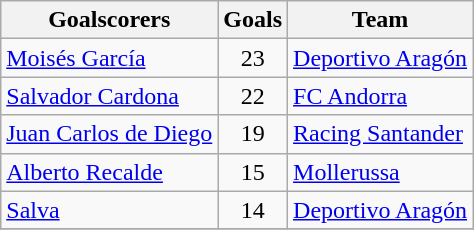<table class="wikitable sortable">
<tr>
<th>Goalscorers</th>
<th>Goals</th>
<th>Team</th>
</tr>
<tr>
<td> <a href='#'>Moisés García</a></td>
<td style="text-align:center;">23</td>
<td><a href='#'>Deportivo Aragón</a></td>
</tr>
<tr>
<td> <a href='#'>Salvador Cardona</a></td>
<td style="text-align:center;">22</td>
<td><a href='#'>FC Andorra</a></td>
</tr>
<tr>
<td> <a href='#'>Juan Carlos de Diego</a></td>
<td style="text-align:center;">19</td>
<td><a href='#'>Racing Santander</a></td>
</tr>
<tr>
<td> <a href='#'>Alberto Recalde</a></td>
<td style="text-align:center;">15</td>
<td><a href='#'>Mollerussa</a></td>
</tr>
<tr>
<td> <a href='#'>Salva</a></td>
<td style="text-align:center;">14</td>
<td><a href='#'>Deportivo Aragón</a></td>
</tr>
<tr>
</tr>
</table>
